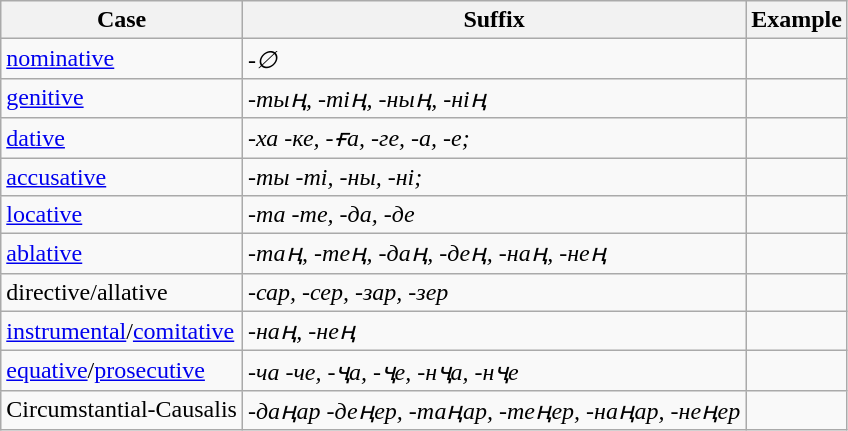<table class="wikitable">
<tr>
<th>Case</th>
<th>Suffix</th>
<th>Example</th>
</tr>
<tr>
<td><a href='#'>nominative</a></td>
<td><em>-∅</em></td>
<td></td>
</tr>
<tr>
<td><a href='#'>genitive</a></td>
<td><em>-тың, -тің, -ның, -нің</em></td>
<td></td>
</tr>
<tr>
<td><a href='#'>dative</a></td>
<td><em>-ха -ке, -ға, -ге, -а, -е;</em></td>
<td></td>
</tr>
<tr>
<td><a href='#'>accusative</a></td>
<td><em>-ты -ті, -ны, -нi;</em></td>
<td></td>
</tr>
<tr>
<td><a href='#'>locative</a></td>
<td><em>-та -те, -да, -де</em></td>
<td></td>
</tr>
<tr>
<td><a href='#'>ablative</a></td>
<td><em>-таң, -тең, -даң, -дең, -наң, -нең</em></td>
<td></td>
</tr>
<tr>
<td>directive/allative</td>
<td><em>-сар, -сер, -зар, -зер</em></td>
<td></td>
</tr>
<tr>
<td><a href='#'>instrumental</a>/<a href='#'>comitative</a></td>
<td><em>-наң, -нең</em></td>
<td></td>
</tr>
<tr>
<td><a href='#'>equative</a>/<a href='#'>prosecutive</a></td>
<td><em>-ча -че, -ҷа, -ҷе, -нҷа, -нҷе</em></td>
<td></td>
</tr>
<tr>
<td>Circumstantial-Causalis</td>
<td><em>-даңар -деңер, -таңар, -теңер, -наңар, -неңер</em></td>
<td></td>
</tr>
</table>
